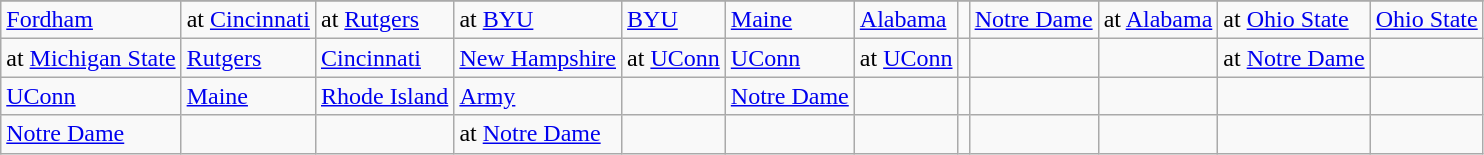<table class="wikitable">
<tr>
</tr>
<tr>
<td><a href='#'>Fordham</a></td>
<td>at <a href='#'>Cincinnati</a></td>
<td>at <a href='#'>Rutgers</a></td>
<td>at <a href='#'>BYU</a></td>
<td><a href='#'>BYU</a></td>
<td><a href='#'>Maine</a></td>
<td><a href='#'>Alabama</a></td>
<td></td>
<td><a href='#'>Notre Dame</a></td>
<td>at <a href='#'>Alabama</a></td>
<td>at <a href='#'>Ohio State</a></td>
<td><a href='#'>Ohio State</a></td>
</tr>
<tr>
<td>at <a href='#'>Michigan State</a></td>
<td><a href='#'>Rutgers</a></td>
<td><a href='#'>Cincinnati</a></td>
<td><a href='#'>New Hampshire</a></td>
<td>at <a href='#'>UConn</a></td>
<td><a href='#'>UConn</a></td>
<td>at <a href='#'>UConn</a></td>
<td></td>
<td></td>
<td></td>
<td>at <a href='#'>Notre Dame</a></td>
<td></td>
</tr>
<tr>
<td><a href='#'>UConn</a></td>
<td><a href='#'>Maine</a></td>
<td><a href='#'>Rhode Island</a></td>
<td><a href='#'>Army</a></td>
<td></td>
<td><a href='#'>Notre Dame</a></td>
<td></td>
<td></td>
<td></td>
<td></td>
<td></td>
<td></td>
</tr>
<tr>
<td><a href='#'>Notre Dame</a></td>
<td></td>
<td></td>
<td>at <a href='#'>Notre Dame</a></td>
<td></td>
<td></td>
<td></td>
<td></td>
<td></td>
<td></td>
<td></td>
<td></td>
</tr>
</table>
